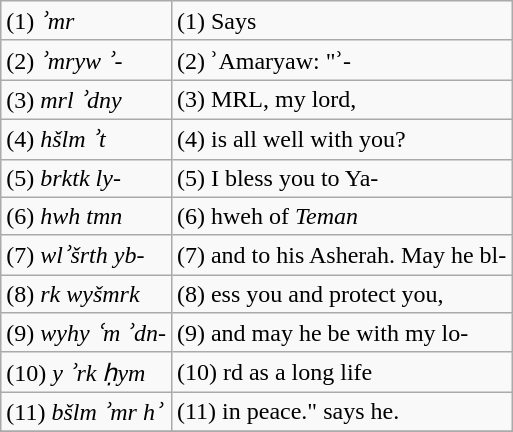<table class="wikitable">
<tr>
<td>(1) <em>ʾmr</em><br></td>
<td>(1) Says</td>
</tr>
<tr>
<td>(2) <em>ʾmryw ʾ</em>-</td>
<td>(2) ʾAmaryaw: "ʾ-</td>
</tr>
<tr>
<td>(3) <em>mrl ʾdny</em></td>
<td>(3) MRL, my lord,</td>
</tr>
<tr>
<td>(4) <em>hšlm ʾt</em><br></td>
<td>(4) is all well with you?</td>
</tr>
<tr>
<td>(5) <em>brktk ly</em>-</td>
<td>(5) I bless you to Ya-</td>
</tr>
<tr>
<td>(6) <em>hwh tmn</em></td>
<td>(6) hweh of <em>Teman</em></td>
</tr>
<tr>
<td>(7) <em>wlʾšrth yb</em>-</td>
<td>(7) and to his Asherah. May he bl-</td>
</tr>
<tr>
<td>(8) <em>rk wyšmrk</em></td>
<td>(8) ess you and protect you,</td>
</tr>
<tr>
<td>(9) <em>wyhy ʿm ʾdn</em>-</td>
<td>(9) and may he be with my lo-</td>
</tr>
<tr>
<td>(10) <em>y ʾrk ḥym</em></td>
<td>(10) rd as a long life</td>
</tr>
<tr>
<td>(11) <em>bšlm ʾmr hʾ</em></td>
<td>(11) in peace." says he.</td>
</tr>
<tr>
</tr>
</table>
